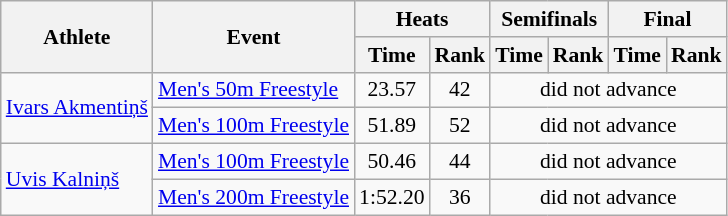<table class=wikitable style="font-size:90%">
<tr>
<th rowspan="2">Athlete</th>
<th rowspan="2">Event</th>
<th colspan="2">Heats</th>
<th colspan="2">Semifinals</th>
<th colspan="2">Final</th>
</tr>
<tr>
<th>Time</th>
<th>Rank</th>
<th>Time</th>
<th>Rank</th>
<th>Time</th>
<th>Rank</th>
</tr>
<tr>
<td rowspan="2"><a href='#'>Ivars Akmentiņš</a></td>
<td><a href='#'>Men's 50m Freestyle</a></td>
<td align=center>23.57</td>
<td align=center>42</td>
<td align=center colspan=4>did not advance</td>
</tr>
<tr>
<td><a href='#'>Men's 100m Freestyle</a></td>
<td align=center>51.89</td>
<td align=center>52</td>
<td align=center colspan=4>did not advance</td>
</tr>
<tr>
<td rowspan="2"><a href='#'>Uvis Kalniņš</a></td>
<td><a href='#'>Men's 100m Freestyle</a></td>
<td align=center>50.46</td>
<td align=center>44</td>
<td align=center colspan=4>did not advance</td>
</tr>
<tr>
<td><a href='#'>Men's 200m Freestyle</a></td>
<td align=center>1:52.20</td>
<td align=center>36</td>
<td align=center colspan=4>did not advance</td>
</tr>
</table>
